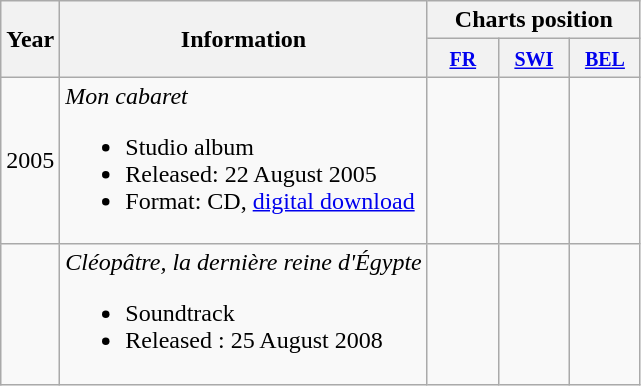<table class="wikitable">
<tr>
<th align="center" rowspan="2">Year</th>
<th align="center" rowspan="2">Information</th>
<th align="center" colspan="3">Charts position</th>
</tr>
<tr>
<th width="40"><small><a href='#'>FR</a></small></th>
<th width="40"><small><a href='#'>SWI</a></small></th>
<th width="40"><small><a href='#'>BEL</a></small></th>
</tr>
<tr>
<td>2005</td>
<td><em>Mon cabaret</em><br><ul><li>Studio album</li><li>Released: 22 August 2005</li><li>Format: CD, <a href='#'>digital download</a></li></ul></td>
<td></td>
<td></td>
<td></td>
</tr>
<tr>
<td></td>
<td><em>Cléopâtre, la dernière reine d'Égypte</em><br><ul><li>Soundtrack</li><li>Released :  25 August 2008</li></ul></td>
<td></td>
<td></td>
<td></td>
</tr>
</table>
